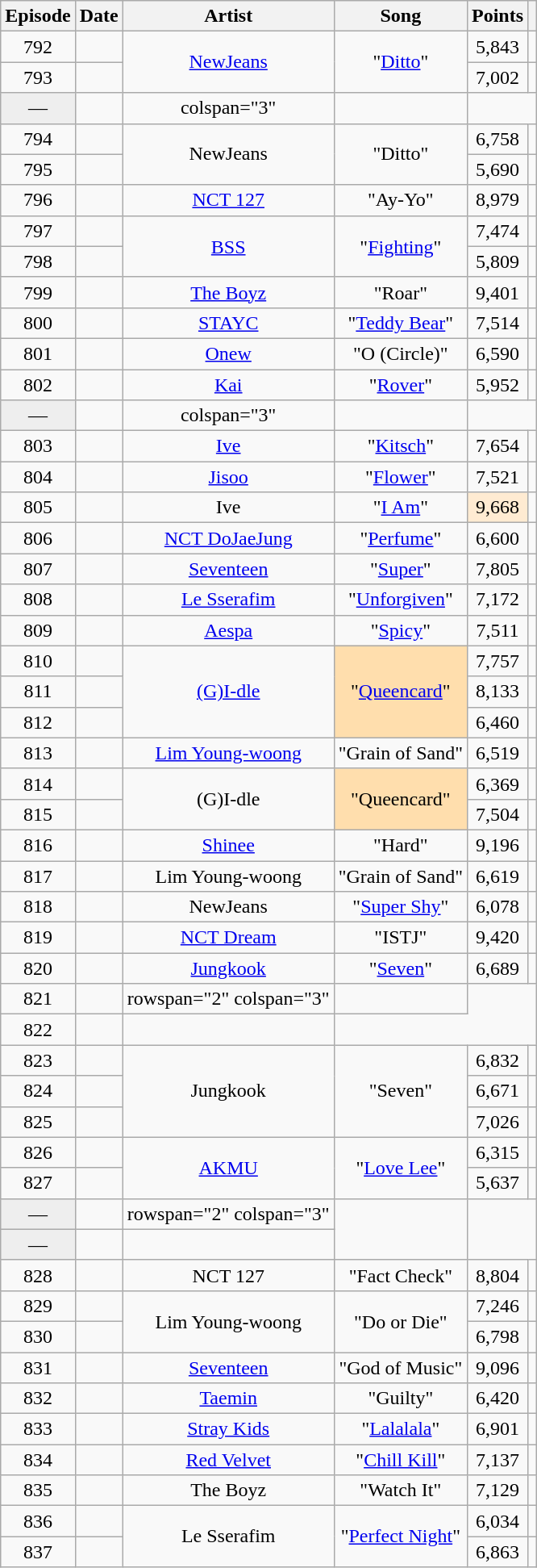<table class="wikitable plainrowheaders sortable" style="text-align:center">
<tr>
<th scope="col">Episode</th>
<th scope="col">Date</th>
<th scope="col">Artist</th>
<th scope="col">Song</th>
<th scope="col">Points</th>
<th class="unsortable" scope="col"></th>
</tr>
<tr>
<td>792</td>
<td></td>
<td rowspan="2"><a href='#'>NewJeans</a></td>
<td rowspan="2">"<a href='#'>Ditto</a>"</td>
<td>5,843</td>
<td></td>
</tr>
<tr>
<td>793</td>
<td></td>
<td>7,002</td>
<td></td>
</tr>
<tr>
<td style="background:#eee">—</td>
<td></td>
<td>colspan="3" </td>
<td></td>
</tr>
<tr>
<td>794</td>
<td></td>
<td rowspan="2">NewJeans</td>
<td rowspan="2">"Ditto"</td>
<td>6,758</td>
<td></td>
</tr>
<tr>
<td>795</td>
<td></td>
<td>5,690</td>
<td></td>
</tr>
<tr>
<td>796</td>
<td></td>
<td><a href='#'>NCT 127</a></td>
<td>"Ay-Yo"</td>
<td>8,979</td>
<td></td>
</tr>
<tr>
<td>797</td>
<td></td>
<td rowspan="2"><a href='#'>BSS</a></td>
<td rowspan="2">"<a href='#'>Fighting</a>"</td>
<td>7,474</td>
<td></td>
</tr>
<tr>
<td>798</td>
<td></td>
<td>5,809</td>
<td></td>
</tr>
<tr>
<td>799</td>
<td></td>
<td data-sort-value="Boyz, The"><a href='#'>The Boyz</a></td>
<td>"Roar"</td>
<td>9,401</td>
<td></td>
</tr>
<tr>
<td>800</td>
<td></td>
<td><a href='#'>STAYC</a></td>
<td>"<a href='#'>Teddy Bear</a>"</td>
<td>7,514</td>
<td></td>
</tr>
<tr>
<td>801</td>
<td></td>
<td><a href='#'>Onew</a></td>
<td>"O (Circle)"</td>
<td>6,590</td>
<td></td>
</tr>
<tr>
<td>802</td>
<td></td>
<td><a href='#'>Kai</a></td>
<td>"<a href='#'>Rover</a>"</td>
<td>5,952</td>
<td></td>
</tr>
<tr>
<td style="background:#eee">—</td>
<td></td>
<td>colspan="3" </td>
<td></td>
</tr>
<tr>
<td>803</td>
<td></td>
<td><a href='#'>Ive</a></td>
<td>"<a href='#'>Kitsch</a>"</td>
<td>7,654</td>
<td></td>
</tr>
<tr>
<td>804</td>
<td></td>
<td><a href='#'>Jisoo</a></td>
<td>"<a href='#'>Flower</a>"</td>
<td>7,521</td>
<td></td>
</tr>
<tr>
<td>805</td>
<td></td>
<td>Ive</td>
<td>"<a href='#'>I Am</a>"</td>
<td style="background:#ffebd2">9,668</td>
<td></td>
</tr>
<tr>
<td>806</td>
<td></td>
<td><a href='#'>NCT DoJaeJung</a></td>
<td>"<a href='#'>Perfume</a>"</td>
<td>6,600</td>
<td></td>
</tr>
<tr>
<td>807</td>
<td></td>
<td><a href='#'>Seventeen</a></td>
<td>"<a href='#'>Super</a>"</td>
<td>7,805</td>
<td></td>
</tr>
<tr>
<td>808</td>
<td></td>
<td><a href='#'>Le Sserafim</a></td>
<td>"<a href='#'>Unforgiven</a>"</td>
<td>7,172</td>
<td></td>
</tr>
<tr>
<td>809</td>
<td></td>
<td><a href='#'>Aespa</a></td>
<td>"<a href='#'>Spicy</a>"</td>
<td>7,511</td>
<td></td>
</tr>
<tr>
<td>810</td>
<td></td>
<td rowspan="3"><a href='#'>(G)I-dle</a></td>
<td rowspan="3" style="background:#ffdead">"<a href='#'>Queencard</a>"</td>
<td>7,757</td>
<td></td>
</tr>
<tr>
<td>811</td>
<td></td>
<td>8,133</td>
<td></td>
</tr>
<tr>
<td>812</td>
<td></td>
<td>6,460</td>
<td></td>
</tr>
<tr>
<td>813</td>
<td></td>
<td><a href='#'>Lim Young-woong</a></td>
<td>"Grain of Sand"</td>
<td>6,519</td>
<td></td>
</tr>
<tr>
<td>814</td>
<td></td>
<td rowspan="2">(G)I-dle</td>
<td rowspan="2" style="background:#ffdead">"Queencard"</td>
<td>6,369</td>
<td></td>
</tr>
<tr>
<td>815</td>
<td></td>
<td>7,504</td>
<td></td>
</tr>
<tr>
<td>816</td>
<td></td>
<td><a href='#'>Shinee</a></td>
<td>"Hard"</td>
<td>9,196</td>
<td></td>
</tr>
<tr>
<td>817</td>
<td></td>
<td>Lim Young-woong</td>
<td>"Grain of Sand"</td>
<td>6,619</td>
<td></td>
</tr>
<tr>
<td>818</td>
<td></td>
<td>NewJeans</td>
<td>"<a href='#'>Super Shy</a>"</td>
<td>6,078</td>
<td></td>
</tr>
<tr>
<td>819</td>
<td></td>
<td><a href='#'>NCT Dream</a></td>
<td>"ISTJ"</td>
<td>9,420</td>
<td></td>
</tr>
<tr>
<td>820</td>
<td></td>
<td><a href='#'>Jungkook</a></td>
<td>"<a href='#'>Seven</a>"</td>
<td>6,689</td>
<td></td>
</tr>
<tr>
<td>821</td>
<td></td>
<td>rowspan="2" colspan="3" </td>
<td></td>
</tr>
<tr>
<td>822</td>
<td></td>
<td></td>
</tr>
<tr>
<td>823</td>
<td></td>
<td rowspan="3">Jungkook</td>
<td rowspan="3">"Seven"</td>
<td>6,832</td>
<td></td>
</tr>
<tr>
<td>824</td>
<td></td>
<td>6,671</td>
<td></td>
</tr>
<tr>
<td>825</td>
<td></td>
<td>7,026</td>
<td></td>
</tr>
<tr>
<td>826</td>
<td></td>
<td rowspan="2"><a href='#'>AKMU</a></td>
<td rowspan="2">"<a href='#'>Love Lee</a>"</td>
<td>6,315</td>
<td></td>
</tr>
<tr>
<td>827</td>
<td></td>
<td>5,637</td>
<td></td>
</tr>
<tr>
<td style="background:#eee">—</td>
<td></td>
<td>rowspan="2" colspan="3" </td>
<td rowspan="2"></td>
</tr>
<tr>
<td style="background:#eee">—</td>
<td></td>
</tr>
<tr>
<td>828</td>
<td></td>
<td>NCT 127</td>
<td>"Fact Check"</td>
<td>8,804</td>
<td></td>
</tr>
<tr>
<td>829</td>
<td></td>
<td rowspan="2">Lim Young-woong</td>
<td rowspan="2">"Do or Die"</td>
<td>7,246</td>
<td></td>
</tr>
<tr>
<td>830</td>
<td></td>
<td>6,798</td>
<td></td>
</tr>
<tr>
<td>831</td>
<td></td>
<td><a href='#'>Seventeen</a></td>
<td>"God of Music"</td>
<td>9,096</td>
<td></td>
</tr>
<tr>
<td>832</td>
<td></td>
<td><a href='#'>Taemin</a> </td>
<td>"Guilty"</td>
<td>6,420</td>
<td></td>
</tr>
<tr>
<td>833</td>
<td></td>
<td><a href='#'>Stray Kids</a></td>
<td>"<a href='#'>Lalalala</a>"</td>
<td>6,901</td>
<td></td>
</tr>
<tr>
<td>834</td>
<td></td>
<td><a href='#'>Red Velvet</a></td>
<td>"<a href='#'>Chill Kill</a>"</td>
<td>7,137</td>
<td></td>
</tr>
<tr>
<td>835</td>
<td></td>
<td data-sort-value="Boyz, The">The Boyz</td>
<td>"Watch It"</td>
<td>7,129</td>
<td></td>
</tr>
<tr>
<td>836</td>
<td></td>
<td rowspan="2">Le Sserafim</td>
<td rowspan="2">"<a href='#'>Perfect Night</a>"</td>
<td>6,034</td>
<td></td>
</tr>
<tr>
<td>837</td>
<td></td>
<td>6,863</td>
<td></td>
</tr>
</table>
